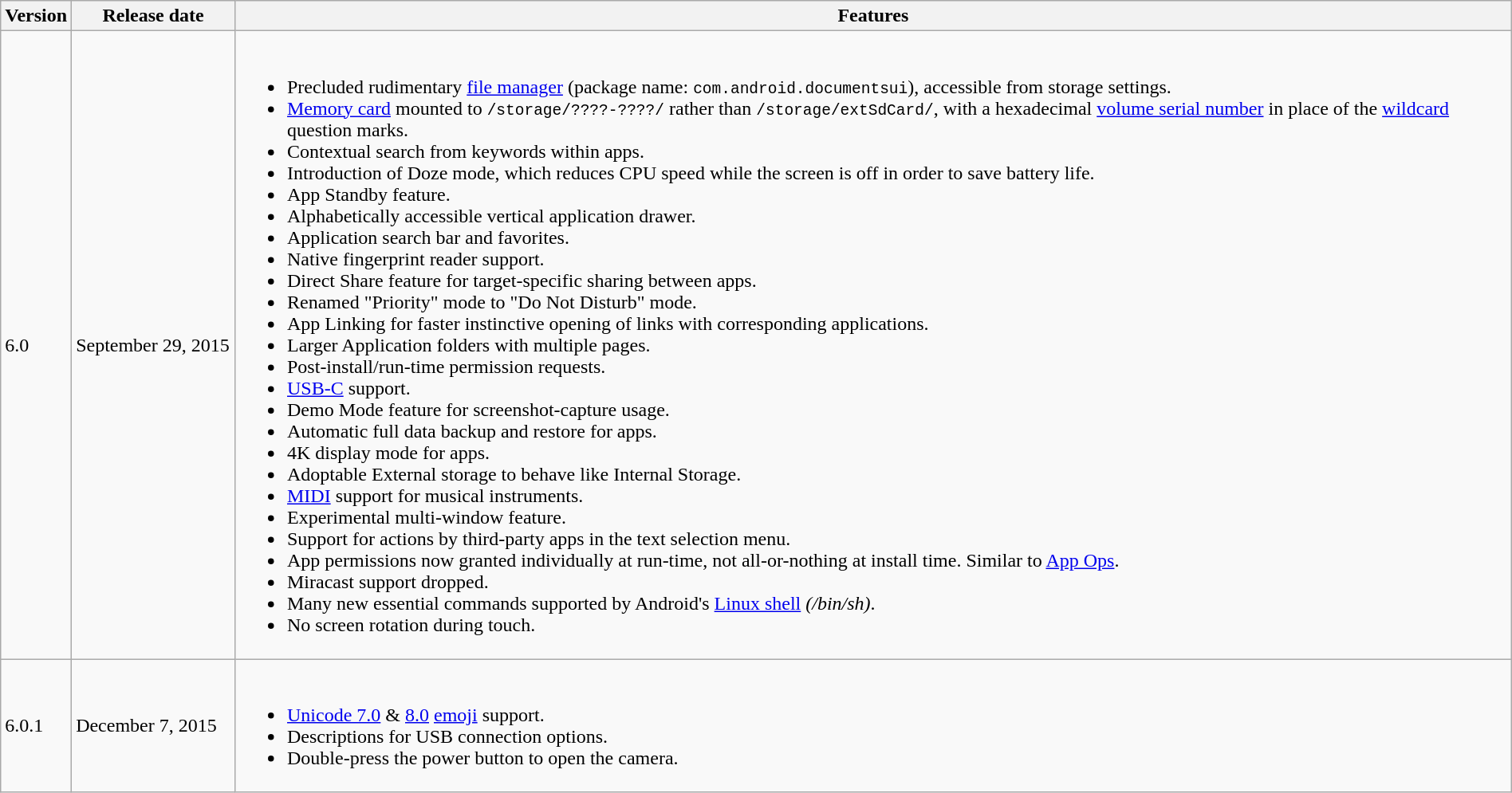<table class="wikitable" style="width:100%;">
<tr>
<th style="width:2%;">Version</th>
<th style="width:11%;">Release date</th>
<th style="width:87%;">Features</th>
</tr>
<tr>
<td>6.0</td>
<td>September 29, 2015</td>
<td><br><ul><li>Precluded rudimentary <a href='#'>file manager</a> (package name: <code>com.android.documentsui</code>), accessible from storage settings.</li><li><a href='#'>Memory card</a> mounted to <code>/storage/????-????/</code> rather than <code>/storage/extSdCard/</code>, with a hexadecimal <a href='#'>volume serial number</a> in place of the <a href='#'>wildcard</a> question marks.</li><li>Contextual search from keywords within apps.</li><li>Introduction of Doze mode, which reduces CPU speed while the screen is off in order to save battery life.</li><li>App Standby feature.</li><li>Alphabetically accessible vertical application drawer.</li><li>Application search bar and favorites.</li><li>Native fingerprint reader support.</li><li>Direct Share feature for target-specific sharing between apps.</li><li>Renamed "Priority" mode to "Do Not Disturb" mode.</li><li>App Linking for faster instinctive opening of links with corresponding applications.</li><li>Larger Application folders with multiple pages.</li><li>Post-install/run-time permission requests.</li><li><a href='#'>USB-C</a> support.</li><li>Demo Mode feature for screenshot-capture usage.</li><li>Automatic full data backup and restore for apps.</li><li>4K display mode for apps.</li><li>Adoptable External storage to behave like Internal Storage.</li><li><a href='#'>MIDI</a> support for musical instruments.</li><li>Experimental multi-window feature.</li><li>Support for actions by third-party apps in the text selection menu.</li><li>App permissions now granted individually at run-time, not all-or-nothing at install time. Similar to <a href='#'>App Ops</a>.</li><li>Miracast support dropped.</li><li>Many new essential commands supported by Android's <a href='#'>Linux shell</a> <em>(/bin/sh)</em>.</li><li>No screen rotation during touch.</li></ul></td>
</tr>
<tr>
<td>6.0.1</td>
<td>December 7, 2015</td>
<td><br><ul><li><a href='#'>Unicode 7.0</a> & <a href='#'>8.0</a> <a href='#'>emoji</a> support.</li><li>Descriptions for USB connection options.</li><li>Double-press the power button to open the camera.</li></ul></td>
</tr>
</table>
